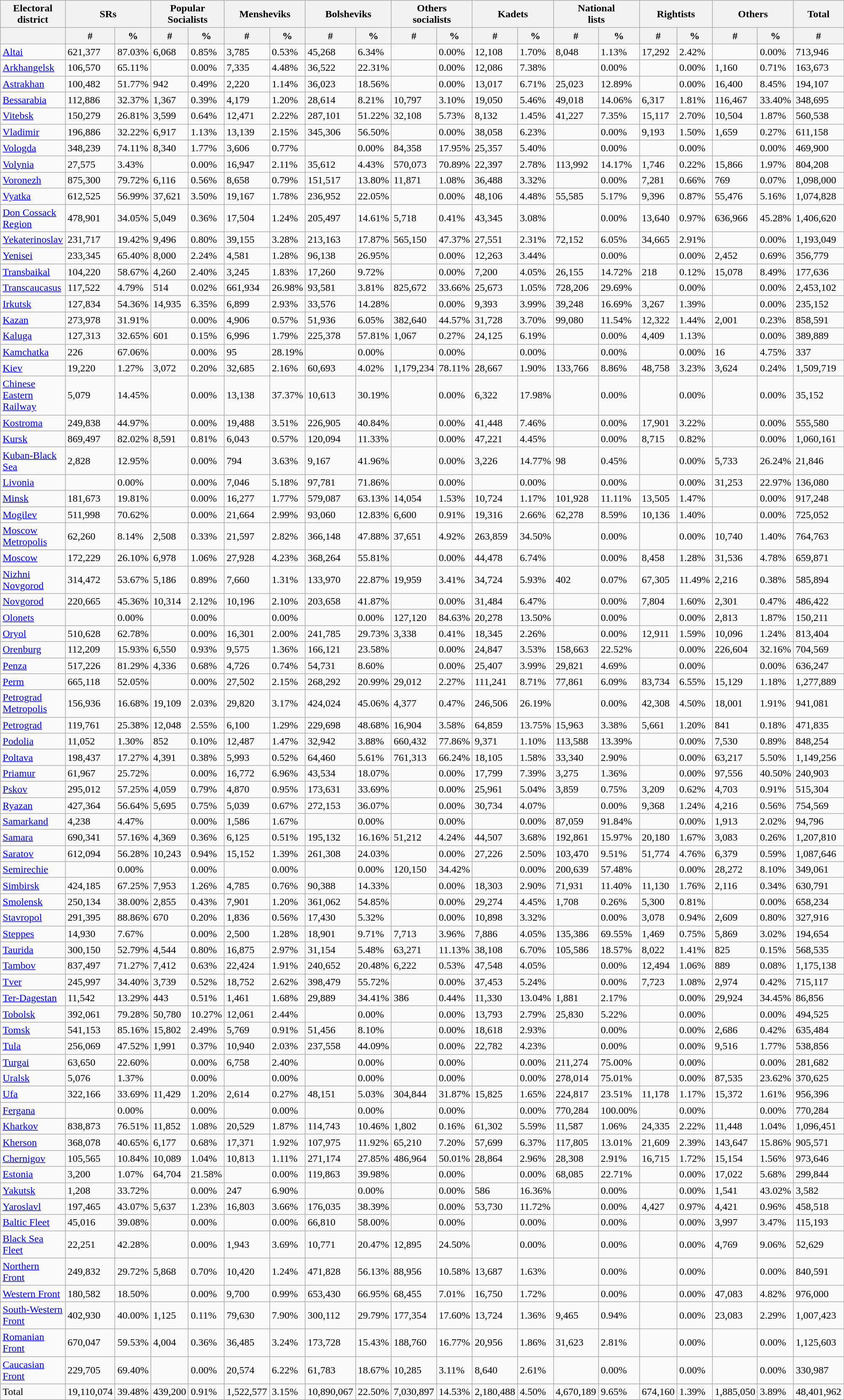<table class="wikitable sortable">
<tr>
<th>Electoral district</th>
<th colspan="2" rowspan="1">SRs</th>
<th colspan="2" rowspan="1">Popular<br>Socialists</th>
<th colspan="2" rowspan="1">Mensheviks</th>
<th colspan="2" rowspan="1">Bolsheviks</th>
<th colspan="2" rowspan="1">Others<br>socialists</th>
<th colspan="2" rowspan="1">Kadets</th>
<th colspan="2" rowspan="1">National<br>lists</th>
<th colspan="2" rowspan="1">Rightists</th>
<th colspan="2" rowspan="1">Others</th>
<th>Total</th>
</tr>
<tr>
<th></th>
<th>#</th>
<th>%</th>
<th>#</th>
<th>%</th>
<th>#</th>
<th>%</th>
<th>#</th>
<th>%</th>
<th>#</th>
<th>%</th>
<th>#</th>
<th>%</th>
<th>#</th>
<th>%</th>
<th>#</th>
<th>%</th>
<th>#</th>
<th>%</th>
<th>#</th>
</tr>
<tr>
<td><a href='#'>Altai</a></td>
<td>621,377</td>
<td>87.03%</td>
<td>6,068</td>
<td>0.85%</td>
<td>3,785</td>
<td>0.53%</td>
<td>45,268</td>
<td>6.34%</td>
<td></td>
<td>0.00%</td>
<td>12,108</td>
<td>1.70%</td>
<td>8,048</td>
<td>1.13%</td>
<td>17,292</td>
<td>2.42%</td>
<td></td>
<td>0.00%</td>
<td>713,946</td>
</tr>
<tr>
<td><a href='#'>Arkhangelsk</a></td>
<td>106,570</td>
<td>65.11%</td>
<td></td>
<td>0.00%</td>
<td>7,335</td>
<td>4.48%</td>
<td>36,522</td>
<td>22.31%</td>
<td></td>
<td>0.00%</td>
<td>12,086</td>
<td>7.38%</td>
<td></td>
<td>0.00%</td>
<td></td>
<td>0.00%</td>
<td>1,160</td>
<td>0.71%</td>
<td>163,673</td>
</tr>
<tr>
<td><a href='#'>Astrakhan</a></td>
<td>100,482</td>
<td>51.77%</td>
<td>942</td>
<td>0.49%</td>
<td>2,220</td>
<td>1.14%</td>
<td>36,023</td>
<td>18.56%</td>
<td></td>
<td>0.00%</td>
<td>13,017</td>
<td>6.71%</td>
<td>25,023</td>
<td>12.89%</td>
<td></td>
<td>0.00%</td>
<td>16,400</td>
<td>8.45%</td>
<td>194,107</td>
</tr>
<tr>
<td><a href='#'>Bessarabia</a></td>
<td>112,886</td>
<td>32.37%</td>
<td>1,367</td>
<td>0.39%</td>
<td>4,179</td>
<td>1.20%</td>
<td>28,614</td>
<td>8.21%</td>
<td>10,797</td>
<td>3.10%</td>
<td>19,050</td>
<td>5.46%</td>
<td>49,018</td>
<td>14.06%</td>
<td>6,317</td>
<td>1.81%</td>
<td>116,467</td>
<td>33.40%</td>
<td>348,695</td>
</tr>
<tr>
<td><a href='#'>Vitebsk</a></td>
<td>150,279</td>
<td>26.81%</td>
<td>3,599</td>
<td>0.64%</td>
<td>12,471</td>
<td>2.22%</td>
<td>287,101</td>
<td>51.22%</td>
<td>32,108</td>
<td>5.73%</td>
<td>8,132</td>
<td>1.45%</td>
<td>41,227</td>
<td>7.35%</td>
<td>15,117</td>
<td>2.70%</td>
<td>10,504</td>
<td>1.87%</td>
<td>560,538</td>
</tr>
<tr>
<td><a href='#'>Vladimir</a></td>
<td>196,886</td>
<td>32.22%</td>
<td>6,917</td>
<td>1.13%</td>
<td>13,139</td>
<td>2.15%</td>
<td>345,306</td>
<td>56.50%</td>
<td></td>
<td>0.00%</td>
<td>38,058</td>
<td>6.23%</td>
<td></td>
<td>0.00%</td>
<td>9,193</td>
<td>1.50%</td>
<td>1,659</td>
<td>0.27%</td>
<td>611,158</td>
</tr>
<tr>
<td><a href='#'>Vologda</a></td>
<td>348,239</td>
<td>74.11%</td>
<td>8,340</td>
<td>1.77%</td>
<td>3,606</td>
<td>0.77%</td>
<td></td>
<td>0.00%</td>
<td>84,358</td>
<td>17.95%</td>
<td>25,357</td>
<td>5.40%</td>
<td></td>
<td>0.00%</td>
<td></td>
<td>0.00%</td>
<td></td>
<td>0.00%</td>
<td>469,900</td>
</tr>
<tr>
<td><a href='#'>Volynia</a></td>
<td>27,575</td>
<td>3.43%</td>
<td></td>
<td>0.00%</td>
<td>16,947</td>
<td>2.11%</td>
<td>35,612</td>
<td>4.43%</td>
<td>570,073</td>
<td>70.89%</td>
<td>22,397</td>
<td>2.78%</td>
<td>113,992</td>
<td>14.17%</td>
<td>1,746</td>
<td>0.22%</td>
<td>15,866</td>
<td>1.97%</td>
<td>804,208</td>
</tr>
<tr>
<td><a href='#'>Voronezh</a></td>
<td>875,300</td>
<td>79.72%</td>
<td>6,116</td>
<td>0.56%</td>
<td>8,658</td>
<td>0.79%</td>
<td>151,517</td>
<td>13.80%</td>
<td>11,871</td>
<td>1.08%</td>
<td>36,488</td>
<td>3.32%</td>
<td></td>
<td>0.00%</td>
<td>7,281</td>
<td>0.66%</td>
<td>769</td>
<td>0.07%</td>
<td>1,098,000</td>
</tr>
<tr>
<td><a href='#'>Vyatka</a></td>
<td>612,525</td>
<td>56.99%</td>
<td>37,621</td>
<td>3.50%</td>
<td>19,167</td>
<td>1.78%</td>
<td>236,952</td>
<td>22.05%</td>
<td></td>
<td>0.00%</td>
<td>48,106</td>
<td>4.48%</td>
<td>55,585</td>
<td>5.17%</td>
<td>9,396</td>
<td>0.87%</td>
<td>55,476</td>
<td>5.16%</td>
<td>1,074,828</td>
</tr>
<tr>
<td><a href='#'>Don Cossack Region</a></td>
<td>478,901</td>
<td>34.05%</td>
<td>5,049</td>
<td>0.36%</td>
<td>17,504</td>
<td>1.24%</td>
<td>205,497</td>
<td>14.61%</td>
<td>5,718</td>
<td>0.41%</td>
<td>43,345</td>
<td>3.08%</td>
<td></td>
<td>0.00%</td>
<td>13,640</td>
<td>0.97%</td>
<td>636,966</td>
<td>45.28%</td>
<td>1,406,620</td>
</tr>
<tr>
<td><a href='#'>Yekaterinoslav</a></td>
<td>231,717</td>
<td>19.42%</td>
<td>9,496</td>
<td>0.80%</td>
<td>39,155</td>
<td>3.28%</td>
<td>213,163</td>
<td>17.87%</td>
<td>565,150</td>
<td>47.37%</td>
<td>27,551</td>
<td>2.31%</td>
<td>72,152</td>
<td>6.05%</td>
<td>34,665</td>
<td>2.91%</td>
<td></td>
<td>0.00%</td>
<td>1,193,049</td>
</tr>
<tr>
<td><a href='#'>Yenisei</a></td>
<td>233,345</td>
<td>65.40%</td>
<td>8,000</td>
<td>2.24%</td>
<td>4,581</td>
<td>1.28%</td>
<td>96,138</td>
<td>26.95%</td>
<td></td>
<td>0.00%</td>
<td>12,263</td>
<td>3.44%</td>
<td></td>
<td>0.00%</td>
<td></td>
<td>0.00%</td>
<td>2,452</td>
<td>0.69%</td>
<td>356,779</td>
</tr>
<tr>
<td><a href='#'>Transbaikal</a></td>
<td>104,220</td>
<td>58.67%</td>
<td>4,260</td>
<td>2.40%</td>
<td>3,245</td>
<td>1.83%</td>
<td>17,260</td>
<td>9.72%</td>
<td></td>
<td>0.00%</td>
<td>7,200</td>
<td>4.05%</td>
<td>26,155</td>
<td>14.72%</td>
<td>218</td>
<td>0.12%</td>
<td>15,078</td>
<td>8.49%</td>
<td>177,636</td>
</tr>
<tr>
<td><a href='#'>Transcaucasus</a></td>
<td>117,522</td>
<td>4.79%</td>
<td>514</td>
<td>0.02%</td>
<td>661,934</td>
<td>26.98%</td>
<td>93,581</td>
<td>3.81%</td>
<td>825,672</td>
<td>33.66%</td>
<td>25,673</td>
<td>1.05%</td>
<td>728,206</td>
<td>29.69%</td>
<td></td>
<td>0.00%</td>
<td></td>
<td>0.00%</td>
<td>2,453,102</td>
</tr>
<tr>
<td><a href='#'>Irkutsk</a></td>
<td>127,834</td>
<td>54.36%</td>
<td>14,935</td>
<td>6.35%</td>
<td>6,899</td>
<td>2.93%</td>
<td>33,576</td>
<td>14.28%</td>
<td></td>
<td>0.00%</td>
<td>9,393</td>
<td>3.99%</td>
<td>39,248</td>
<td>16.69%</td>
<td>3,267</td>
<td>1.39%</td>
<td></td>
<td>0.00%</td>
<td>235,152</td>
</tr>
<tr>
<td><a href='#'>Kazan</a></td>
<td>273,978</td>
<td>31.91%</td>
<td></td>
<td>0.00%</td>
<td>4,906</td>
<td>0.57%</td>
<td>51,936</td>
<td>6.05%</td>
<td>382,640</td>
<td>44.57%</td>
<td>31,728</td>
<td>3.70%</td>
<td>99,080</td>
<td>11.54%</td>
<td>12,322</td>
<td>1.44%</td>
<td>2,001</td>
<td>0.23%</td>
<td>858,591</td>
</tr>
<tr>
<td><a href='#'>Kaluga</a></td>
<td>127,313</td>
<td>32.65%</td>
<td>601</td>
<td>0.15%</td>
<td>6,996</td>
<td>1.79%</td>
<td>225,378</td>
<td>57.81%</td>
<td>1,067</td>
<td>0.27%</td>
<td>24,125</td>
<td>6.19%</td>
<td></td>
<td>0.00%</td>
<td>4,409</td>
<td>1.13%</td>
<td></td>
<td>0.00%</td>
<td>389,889</td>
</tr>
<tr>
<td><a href='#'>Kamchatka</a></td>
<td>226</td>
<td>67.06%</td>
<td></td>
<td>0.00%</td>
<td>95</td>
<td>28.19%</td>
<td></td>
<td>0.00%</td>
<td></td>
<td>0.00%</td>
<td></td>
<td>0.00%</td>
<td></td>
<td>0.00%</td>
<td></td>
<td>0.00%</td>
<td>16</td>
<td>4.75%</td>
<td>337</td>
</tr>
<tr>
<td><a href='#'>Kiev</a></td>
<td>19,220</td>
<td>1.27%</td>
<td>3,072</td>
<td>0.20%</td>
<td>32,685</td>
<td>2.16%</td>
<td>60,693</td>
<td>4.02%</td>
<td>1,179,234</td>
<td>78.11%</td>
<td>28,667</td>
<td>1.90%</td>
<td>133,766</td>
<td>8.86%</td>
<td>48,758</td>
<td>3.23%</td>
<td>3,624</td>
<td>0.24%</td>
<td>1,509,719</td>
</tr>
<tr>
<td><a href='#'>Chinese Eastern Railway</a></td>
<td>5,079</td>
<td>14.45%</td>
<td></td>
<td>0.00%</td>
<td>13,138</td>
<td>37.37%</td>
<td>10,613</td>
<td>30.19%</td>
<td></td>
<td>0.00%</td>
<td>6,322</td>
<td>17.98%</td>
<td></td>
<td>0.00%</td>
<td></td>
<td>0.00%</td>
<td></td>
<td>0.00%</td>
<td>35,152</td>
</tr>
<tr>
<td><a href='#'>Kostroma</a></td>
<td>249,838</td>
<td>44.97%</td>
<td></td>
<td>0.00%</td>
<td>19,488</td>
<td>3.51%</td>
<td>226,905</td>
<td>40.84%</td>
<td></td>
<td>0.00%</td>
<td>41,448</td>
<td>7.46%</td>
<td></td>
<td>0.00%</td>
<td>17,901</td>
<td>3.22%</td>
<td></td>
<td>0.00%</td>
<td>555,580</td>
</tr>
<tr>
<td><a href='#'>Kursk</a></td>
<td>869,497</td>
<td>82.02%</td>
<td>8,591</td>
<td>0.81%</td>
<td>6,043</td>
<td>0.57%</td>
<td>120,094</td>
<td>11.33%</td>
<td></td>
<td>0.00%</td>
<td>47,221</td>
<td>4.45%</td>
<td></td>
<td>0.00%</td>
<td>8,715</td>
<td>0.82%</td>
<td></td>
<td>0.00%</td>
<td>1,060,161</td>
</tr>
<tr>
<td><a href='#'>Kuban-Black Sea</a></td>
<td>2,828</td>
<td>12.95%</td>
<td></td>
<td>0.00%</td>
<td>794</td>
<td>3.63%</td>
<td>9,167</td>
<td>41.96%</td>
<td></td>
<td>0.00%</td>
<td>3,226</td>
<td>14.77%</td>
<td>98</td>
<td>0.45%</td>
<td></td>
<td>0.00%</td>
<td>5,733</td>
<td>26.24%</td>
<td>21,846</td>
</tr>
<tr>
<td><a href='#'>Livonia</a></td>
<td></td>
<td>0.00%</td>
<td></td>
<td>0.00%</td>
<td>7,046</td>
<td>5.18%</td>
<td>97,781</td>
<td>71.86%</td>
<td></td>
<td>0.00%</td>
<td></td>
<td>0.00%</td>
<td></td>
<td>0.00%</td>
<td></td>
<td>0.00%</td>
<td>31,253</td>
<td>22.97%</td>
<td>136,080</td>
</tr>
<tr>
<td><a href='#'>Minsk</a></td>
<td>181,673</td>
<td>19.81%</td>
<td></td>
<td>0.00%</td>
<td>16,277</td>
<td>1.77%</td>
<td>579,087</td>
<td>63.13%</td>
<td>14,054</td>
<td>1.53%</td>
<td>10,724</td>
<td>1.17%</td>
<td>101,928</td>
<td>11.11%</td>
<td>13,505</td>
<td>1.47%</td>
<td></td>
<td>0.00%</td>
<td>917,248</td>
</tr>
<tr>
<td><a href='#'>Mogilev</a></td>
<td>511,998</td>
<td>70.62%</td>
<td></td>
<td>0.00%</td>
<td>21,664</td>
<td>2.99%</td>
<td>93,060</td>
<td>12.83%</td>
<td>6,600</td>
<td>0.91%</td>
<td>19,316</td>
<td>2.66%</td>
<td>62,278</td>
<td>8.59%</td>
<td>10,136</td>
<td>1.40%</td>
<td></td>
<td>0.00%</td>
<td>725,052</td>
</tr>
<tr>
<td><a href='#'>Moscow Metropolis</a></td>
<td>62,260</td>
<td>8.14%</td>
<td>2,508</td>
<td>0.33%</td>
<td>21,597</td>
<td>2.82%</td>
<td>366,148</td>
<td>47.88%</td>
<td>37,651</td>
<td>4.92%</td>
<td>263,859</td>
<td>34.50%</td>
<td></td>
<td>0.00%</td>
<td></td>
<td>0.00%</td>
<td>10,740</td>
<td>1.40%</td>
<td>764,763</td>
</tr>
<tr>
<td><a href='#'>Moscow</a></td>
<td>172,229</td>
<td>26.10%</td>
<td>6,978</td>
<td>1.06%</td>
<td>27,928</td>
<td>4.23%</td>
<td>368,264</td>
<td>55.81%</td>
<td></td>
<td>0.00%</td>
<td>44,478</td>
<td>6.74%</td>
<td></td>
<td>0.00%</td>
<td>8,458</td>
<td>1.28%</td>
<td>31,536</td>
<td>4.78%</td>
<td>659,871</td>
</tr>
<tr>
<td><a href='#'>Nizhni Novgorod</a></td>
<td>314,472</td>
<td>53.67%</td>
<td>5,186</td>
<td>0.89%</td>
<td>7,660</td>
<td>1.31%</td>
<td>133,970</td>
<td>22.87%</td>
<td>19,959</td>
<td>3.41%</td>
<td>34,724</td>
<td>5.93%</td>
<td>402</td>
<td>0.07%</td>
<td>67,305</td>
<td>11.49%</td>
<td>2,216</td>
<td>0.38%</td>
<td>585,894</td>
</tr>
<tr>
<td><a href='#'>Novgorod</a></td>
<td>220,665</td>
<td>45.36%</td>
<td>10,314</td>
<td>2.12%</td>
<td>10,196</td>
<td>2.10%</td>
<td>203,658</td>
<td>41.87%</td>
<td></td>
<td>0.00%</td>
<td>31,484</td>
<td>6.47%</td>
<td></td>
<td>0.00%</td>
<td>7,804</td>
<td>1.60%</td>
<td>2,301</td>
<td>0.47%</td>
<td>486,422</td>
</tr>
<tr>
<td><a href='#'>Olonets</a></td>
<td></td>
<td>0.00%</td>
<td></td>
<td>0.00%</td>
<td></td>
<td>0.00%</td>
<td></td>
<td>0.00%</td>
<td>127,120</td>
<td>84.63%</td>
<td>20,278</td>
<td>13.50%</td>
<td></td>
<td>0.00%</td>
<td></td>
<td>0.00%</td>
<td>2,813</td>
<td>1.87%</td>
<td>150,211</td>
</tr>
<tr>
<td><a href='#'>Oryol</a></td>
<td>510,628</td>
<td>62.78%</td>
<td></td>
<td>0.00%</td>
<td>16,301</td>
<td>2.00%</td>
<td>241,785</td>
<td>29.73%</td>
<td>3,338</td>
<td>0.41%</td>
<td>18,345</td>
<td>2.26%</td>
<td></td>
<td>0.00%</td>
<td>12,911</td>
<td>1.59%</td>
<td>10,096</td>
<td>1.24%</td>
<td>813,404</td>
</tr>
<tr>
<td><a href='#'>Orenburg</a></td>
<td>112,209</td>
<td>15.93%</td>
<td>6,550</td>
<td>0.93%</td>
<td>9,575</td>
<td>1.36%</td>
<td>166,121</td>
<td>23.58%</td>
<td></td>
<td>0.00%</td>
<td>24,847</td>
<td>3.53%</td>
<td>158,663</td>
<td>22.52%</td>
<td></td>
<td>0.00%</td>
<td>226,604</td>
<td>32.16%</td>
<td>704,569</td>
</tr>
<tr>
<td><a href='#'>Penza</a></td>
<td>517,226</td>
<td>81.29%</td>
<td>4,336</td>
<td>0.68%</td>
<td>4,726</td>
<td>0.74%</td>
<td>54,731</td>
<td>8.60%</td>
<td></td>
<td>0.00%</td>
<td>25,407</td>
<td>3.99%</td>
<td>29,821</td>
<td>4.69%</td>
<td></td>
<td>0.00%</td>
<td></td>
<td>0.00%</td>
<td>636,247</td>
</tr>
<tr>
<td><a href='#'>Perm</a></td>
<td>665,118</td>
<td>52.05%</td>
<td></td>
<td>0.00%</td>
<td>27,502</td>
<td>2.15%</td>
<td>268,292</td>
<td>20.99%</td>
<td>29,012</td>
<td>2.27%</td>
<td>111,241</td>
<td>8.71%</td>
<td>77,861</td>
<td>6.09%</td>
<td>83,734</td>
<td>6.55%</td>
<td>15,129</td>
<td>1.18%</td>
<td>1,277,889</td>
</tr>
<tr>
<td><a href='#'>Petrograd Metropolis</a></td>
<td>156,936</td>
<td>16.68%</td>
<td>19,109</td>
<td>2.03%</td>
<td>29,820</td>
<td>3.17%</td>
<td>424,024</td>
<td>45.06%</td>
<td>4,377</td>
<td>0.47%</td>
<td>246,506</td>
<td>26.19%</td>
<td></td>
<td>0.00%</td>
<td>42,308</td>
<td>4.50%</td>
<td>18,001</td>
<td>1.91%</td>
<td>941,081</td>
</tr>
<tr>
<td><a href='#'>Petrograd</a></td>
<td>119,761</td>
<td>25.38%</td>
<td>12,048</td>
<td>2.55%</td>
<td>6,100</td>
<td>1.29%</td>
<td>229,698</td>
<td>48.68%</td>
<td>16,904</td>
<td>3.58%</td>
<td>64,859</td>
<td>13.75%</td>
<td>15,963</td>
<td>3.38%</td>
<td>5,661</td>
<td>1.20%</td>
<td>841</td>
<td>0.18%</td>
<td>471,835</td>
</tr>
<tr>
<td><a href='#'>Podolia</a></td>
<td>11,052</td>
<td>1.30%</td>
<td>852</td>
<td>0.10%</td>
<td>12,487</td>
<td>1.47%</td>
<td>32,942</td>
<td>3.88%</td>
<td>660,432</td>
<td>77.86%</td>
<td>9,371</td>
<td>1.10%</td>
<td>113,588</td>
<td>13.39%</td>
<td></td>
<td>0.00%</td>
<td>7,530</td>
<td>0.89%</td>
<td>848,254</td>
</tr>
<tr>
<td><a href='#'>Poltava</a></td>
<td>198,437</td>
<td>17.27%</td>
<td>4,391</td>
<td>0.38%</td>
<td>5,993</td>
<td>0.52%</td>
<td>64,460</td>
<td>5.61%</td>
<td>761,313</td>
<td>66.24%</td>
<td>18,105</td>
<td>1.58%</td>
<td>33,340</td>
<td>2.90%</td>
<td></td>
<td>0.00%</td>
<td>63,217</td>
<td>5.50%</td>
<td>1,149,256</td>
</tr>
<tr>
<td><a href='#'>Priamur</a></td>
<td>61,967</td>
<td>25.72%</td>
<td></td>
<td>0.00%</td>
<td>16,772</td>
<td>6.96%</td>
<td>43,534</td>
<td>18.07%</td>
<td></td>
<td>0.00%</td>
<td>17,799</td>
<td>7.39%</td>
<td>3,275</td>
<td>1.36%</td>
<td></td>
<td>0.00%</td>
<td>97,556</td>
<td>40.50%</td>
<td>240,903</td>
</tr>
<tr>
<td><a href='#'>Pskov</a></td>
<td>295,012</td>
<td>57.25%</td>
<td>4,059</td>
<td>0.79%</td>
<td>4,870</td>
<td>0.95%</td>
<td>173,631</td>
<td>33.69%</td>
<td></td>
<td>0.00%</td>
<td>25,961</td>
<td>5.04%</td>
<td>3,859</td>
<td>0.75%</td>
<td>3,209</td>
<td>0.62%</td>
<td>4,703</td>
<td>0.91%</td>
<td>515,304</td>
</tr>
<tr>
<td><a href='#'>Ryazan</a></td>
<td>427,364</td>
<td>56.64%</td>
<td>5,695</td>
<td>0.75%</td>
<td>5,039</td>
<td>0.67%</td>
<td>272,153</td>
<td>36.07%</td>
<td></td>
<td>0.00%</td>
<td>30,734</td>
<td>4.07%</td>
<td></td>
<td>0.00%</td>
<td>9,368</td>
<td>1.24%</td>
<td>4,216</td>
<td>0.56%</td>
<td>754,569</td>
</tr>
<tr>
<td><a href='#'>Samarkand</a></td>
<td>4,238</td>
<td>4.47%</td>
<td></td>
<td>0.00%</td>
<td>1,586</td>
<td>1.67%</td>
<td></td>
<td>0.00%</td>
<td></td>
<td>0.00%</td>
<td></td>
<td>0.00%</td>
<td>87,059</td>
<td>91.84%</td>
<td></td>
<td>0.00%</td>
<td>1,913</td>
<td>2.02%</td>
<td>94,796</td>
</tr>
<tr>
<td><a href='#'>Samara</a></td>
<td>690,341</td>
<td>57.16%</td>
<td>4,369</td>
<td>0.36%</td>
<td>6,125</td>
<td>0.51%</td>
<td>195,132</td>
<td>16.16%</td>
<td>51,212</td>
<td>4.24%</td>
<td>44,507</td>
<td>3.68%</td>
<td>192,861</td>
<td>15.97%</td>
<td>20,180</td>
<td>1.67%</td>
<td>3,083</td>
<td>0.26%</td>
<td>1,207,810</td>
</tr>
<tr>
<td><a href='#'>Saratov</a></td>
<td>612,094</td>
<td>56.28%</td>
<td>10,243</td>
<td>0.94%</td>
<td>15,152</td>
<td>1.39%</td>
<td>261,308</td>
<td>24.03%</td>
<td></td>
<td>0.00%</td>
<td>27,226</td>
<td>2.50%</td>
<td>103,470</td>
<td>9.51%</td>
<td>51,774</td>
<td>4.76%</td>
<td>6,379</td>
<td>0.59%</td>
<td>1,087,646</td>
</tr>
<tr>
<td><a href='#'>Semirechie</a></td>
<td></td>
<td>0.00%</td>
<td></td>
<td>0.00%</td>
<td></td>
<td>0.00%</td>
<td></td>
<td>0.00%</td>
<td>120,150</td>
<td>34.42%</td>
<td></td>
<td>0.00%</td>
<td>200,639</td>
<td>57.48%</td>
<td></td>
<td>0.00%</td>
<td>28,272</td>
<td>8.10%</td>
<td>349,061</td>
</tr>
<tr>
<td><a href='#'>Simbirsk</a></td>
<td>424,185</td>
<td>67.25%</td>
<td>7,953</td>
<td>1.26%</td>
<td>4,785</td>
<td>0.76%</td>
<td>90,388</td>
<td>14.33%</td>
<td></td>
<td>0.00%</td>
<td>18,303</td>
<td>2.90%</td>
<td>71,931</td>
<td>11.40%</td>
<td>11,130</td>
<td>1.76%</td>
<td>2,116</td>
<td>0.34%</td>
<td>630,791</td>
</tr>
<tr>
<td><a href='#'>Smolensk</a></td>
<td>250,134</td>
<td>38.00%</td>
<td>2,855</td>
<td>0.43%</td>
<td>7,901</td>
<td>1.20%</td>
<td>361,062</td>
<td>54.85%</td>
<td></td>
<td>0.00%</td>
<td>29,274</td>
<td>4.45%</td>
<td>1,708</td>
<td>0.26%</td>
<td>5,300</td>
<td>0.81%</td>
<td></td>
<td>0.00%</td>
<td>658,234</td>
</tr>
<tr>
<td><a href='#'>Stavropol</a></td>
<td>291,395</td>
<td>88.86%</td>
<td>670</td>
<td>0.20%</td>
<td>1,836</td>
<td>0.56%</td>
<td>17,430</td>
<td>5.32%</td>
<td></td>
<td>0.00%</td>
<td>10,898</td>
<td>3.32%</td>
<td></td>
<td>0.00%</td>
<td>3,078</td>
<td>0.94%</td>
<td>2,609</td>
<td>0.80%</td>
<td>327,916</td>
</tr>
<tr>
<td><a href='#'>Steppes</a></td>
<td>14,930</td>
<td>7.67%</td>
<td></td>
<td>0.00%</td>
<td>2,500</td>
<td>1.28%</td>
<td>18,901</td>
<td>9.71%</td>
<td>7,713</td>
<td>3.96%</td>
<td>7,886</td>
<td>4.05%</td>
<td>135,386</td>
<td>69.55%</td>
<td>1,469</td>
<td>0.75%</td>
<td>5,869</td>
<td>3.02%</td>
<td>194,654</td>
</tr>
<tr>
<td><a href='#'>Taurida</a></td>
<td>300,150</td>
<td>52.79%</td>
<td>4,544</td>
<td>0.80%</td>
<td>16,875</td>
<td>2.97%</td>
<td>31,154</td>
<td>5.48%</td>
<td>63,271</td>
<td>11.13%</td>
<td>38,108</td>
<td>6.70%</td>
<td>105,586</td>
<td>18.57%</td>
<td>8,022</td>
<td>1.41%</td>
<td>825</td>
<td>0.15%</td>
<td>568,535</td>
</tr>
<tr>
<td><a href='#'>Tambov</a></td>
<td>837,497</td>
<td>71.27%</td>
<td>7,412</td>
<td>0.63%</td>
<td>22,424</td>
<td>1.91%</td>
<td>240,652</td>
<td>20.48%</td>
<td>6,222</td>
<td>0.53%</td>
<td>47,548</td>
<td>4.05%</td>
<td></td>
<td>0.00%</td>
<td>12,494</td>
<td>1.06%</td>
<td>889</td>
<td>0.08%</td>
<td>1,175,138</td>
</tr>
<tr>
<td><a href='#'>Tver</a></td>
<td>245,997</td>
<td>34.40%</td>
<td>3,739</td>
<td>0.52%</td>
<td>18,752</td>
<td>2.62%</td>
<td>398,479</td>
<td>55.72%</td>
<td></td>
<td>0.00%</td>
<td>37,453</td>
<td>5.24%</td>
<td></td>
<td>0.00%</td>
<td>7,723</td>
<td>1.08%</td>
<td>2,974</td>
<td>0.42%</td>
<td>715,117</td>
</tr>
<tr>
<td><a href='#'>Ter-Dagestan</a></td>
<td>11,542</td>
<td>13.29%</td>
<td>443</td>
<td>0.51%</td>
<td>1,461</td>
<td>1.68%</td>
<td>29,889</td>
<td>34.41%</td>
<td>386</td>
<td>0.44%</td>
<td>11,330</td>
<td>13.04%</td>
<td>1,881</td>
<td>2.17%</td>
<td></td>
<td>0.00%</td>
<td>29,924</td>
<td>34.45%</td>
<td>86,856</td>
</tr>
<tr>
<td><a href='#'>Tobolsk</a></td>
<td>392,061</td>
<td>79.28%</td>
<td>50,780</td>
<td>10.27%</td>
<td>12,061</td>
<td>2.44%</td>
<td></td>
<td>0.00%</td>
<td></td>
<td>0.00%</td>
<td>13,793</td>
<td>2.79%</td>
<td>25,830</td>
<td>5.22%</td>
<td></td>
<td>0.00%</td>
<td></td>
<td>0.00%</td>
<td>494,525</td>
</tr>
<tr>
<td><a href='#'>Tomsk</a></td>
<td>541,153</td>
<td>85.16%</td>
<td>15,802</td>
<td>2.49%</td>
<td>5,769</td>
<td>0.91%</td>
<td>51,456</td>
<td>8.10%</td>
<td></td>
<td>0.00%</td>
<td>18,618</td>
<td>2.93%</td>
<td></td>
<td>0.00%</td>
<td></td>
<td>0.00%</td>
<td>2,686</td>
<td>0.42%</td>
<td>635,484</td>
</tr>
<tr>
<td><a href='#'>Tula</a></td>
<td>256,069</td>
<td>47.52%</td>
<td>1,991</td>
<td>0.37%</td>
<td>10,940</td>
<td>2.03%</td>
<td>237,558</td>
<td>44.09%</td>
<td></td>
<td>0.00%</td>
<td>22,782</td>
<td>4.23%</td>
<td></td>
<td>0.00%</td>
<td></td>
<td>0.00%</td>
<td>9,516</td>
<td>1.77%</td>
<td>538,856</td>
</tr>
<tr>
<td><a href='#'>Turgai</a></td>
<td>63,650</td>
<td>22.60%</td>
<td></td>
<td>0.00%</td>
<td>6,758</td>
<td>2.40%</td>
<td></td>
<td>0.00%</td>
<td></td>
<td>0.00%</td>
<td></td>
<td>0.00%</td>
<td>211,274</td>
<td>75.00%</td>
<td></td>
<td>0.00%</td>
<td></td>
<td>0.00%</td>
<td>281,682</td>
</tr>
<tr>
<td><a href='#'>Uralsk</a></td>
<td>5,076</td>
<td>1.37%</td>
<td></td>
<td>0.00%</td>
<td></td>
<td>0.00%</td>
<td></td>
<td>0.00%</td>
<td></td>
<td>0.00%</td>
<td></td>
<td>0.00%</td>
<td>278,014</td>
<td>75.01%</td>
<td></td>
<td>0.00%</td>
<td>87,535</td>
<td>23.62%</td>
<td>370,625</td>
</tr>
<tr>
<td><a href='#'>Ufa</a></td>
<td>322,166</td>
<td>33.69%</td>
<td>11,429</td>
<td>1.20%</td>
<td>2,614</td>
<td>0.27%</td>
<td>48,151</td>
<td>5.03%</td>
<td>304,844</td>
<td>31.87%</td>
<td>15,825</td>
<td>1.65%</td>
<td>224,817</td>
<td>23.51%</td>
<td>11,178</td>
<td>1.17%</td>
<td>15,372</td>
<td>1.61%</td>
<td>956,396</td>
</tr>
<tr>
<td><a href='#'>Fergana</a></td>
<td></td>
<td>0.00%</td>
<td></td>
<td>0.00%</td>
<td></td>
<td>0.00%</td>
<td></td>
<td>0.00%</td>
<td></td>
<td>0.00%</td>
<td></td>
<td>0.00%</td>
<td>770,284</td>
<td>100.00%</td>
<td></td>
<td>0.00%</td>
<td></td>
<td>0.00%</td>
<td>770,284</td>
</tr>
<tr>
<td><a href='#'>Kharkov</a></td>
<td>838,873</td>
<td>76.51%</td>
<td>11,852</td>
<td>1.08%</td>
<td>20,529</td>
<td>1.87%</td>
<td>114,743</td>
<td>10.46%</td>
<td>1,802</td>
<td>0.16%</td>
<td>61,302</td>
<td>5.59%</td>
<td>11,587</td>
<td>1.06%</td>
<td>24,335</td>
<td>2.22%</td>
<td>11,448</td>
<td>1.04%</td>
<td>1,096,451</td>
</tr>
<tr>
<td><a href='#'>Kherson</a></td>
<td>368,078</td>
<td>40.65%</td>
<td>6,177</td>
<td>0.68%</td>
<td>17,371</td>
<td>1.92%</td>
<td>107,975</td>
<td>11.92%</td>
<td>65,210</td>
<td>7.20%</td>
<td>57,699</td>
<td>6.37%</td>
<td>117,805</td>
<td>13.01%</td>
<td>21,609</td>
<td>2.39%</td>
<td>143,647</td>
<td>15.86%</td>
<td>905,571</td>
</tr>
<tr>
<td><a href='#'>Chernigov</a></td>
<td>105,565</td>
<td>10.84%</td>
<td>10,089</td>
<td>1.04%</td>
<td>10,813</td>
<td>1.11%</td>
<td>271,174</td>
<td>27.85%</td>
<td>486,964</td>
<td>50.01%</td>
<td>28,864</td>
<td>2.96%</td>
<td>28,308</td>
<td>2.91%</td>
<td>16,715</td>
<td>1.72%</td>
<td>15,154</td>
<td>1.56%</td>
<td>973,646</td>
</tr>
<tr>
<td><a href='#'>Estonia</a></td>
<td>3,200</td>
<td>1.07%</td>
<td>64,704</td>
<td>21.58%</td>
<td></td>
<td>0.00%</td>
<td>119,863</td>
<td>39.98%</td>
<td></td>
<td>0.00%</td>
<td></td>
<td>0.00%</td>
<td>68,085</td>
<td>22.71%</td>
<td></td>
<td>0.00%</td>
<td>17,022</td>
<td>5.68%</td>
<td>299,844</td>
</tr>
<tr>
<td><a href='#'>Yakutsk</a></td>
<td>1,208</td>
<td>33.72%</td>
<td></td>
<td>0.00%</td>
<td>247</td>
<td>6.90%</td>
<td></td>
<td>0.00%</td>
<td></td>
<td>0.00%</td>
<td>586</td>
<td>16.36%</td>
<td></td>
<td>0.00%</td>
<td></td>
<td>0.00%</td>
<td>1,541</td>
<td>43.02%</td>
<td>3,582</td>
</tr>
<tr>
<td><a href='#'>Yaroslavl</a></td>
<td>197,465</td>
<td>43.07%</td>
<td>5,637</td>
<td>1.23%</td>
<td>16,803</td>
<td>3.66%</td>
<td>176,035</td>
<td>38.39%</td>
<td></td>
<td>0.00%</td>
<td>53,730</td>
<td>11.72%</td>
<td></td>
<td>0.00%</td>
<td>4,427</td>
<td>0.97%</td>
<td>4,421</td>
<td>0.96%</td>
<td>458,518</td>
</tr>
<tr>
<td><a href='#'>Baltic Fleet</a></td>
<td>45,016</td>
<td>39.08%</td>
<td></td>
<td>0.00%</td>
<td></td>
<td>0.00%</td>
<td>66,810</td>
<td>58.00%</td>
<td></td>
<td>0.00%</td>
<td></td>
<td>0.00%</td>
<td></td>
<td>0.00%</td>
<td></td>
<td>0.00%</td>
<td>3,997</td>
<td>3.47%</td>
<td>115,193</td>
</tr>
<tr>
<td><a href='#'>Black Sea Fleet</a></td>
<td>22,251</td>
<td>42.28%</td>
<td></td>
<td>0.00%</td>
<td>1,943</td>
<td>3.69%</td>
<td>10,771</td>
<td>20.47%</td>
<td>12,895</td>
<td>24.50%</td>
<td></td>
<td>0.00%</td>
<td></td>
<td>0.00%</td>
<td></td>
<td>0.00%</td>
<td>4,769</td>
<td>9.06%</td>
<td>52,629</td>
</tr>
<tr>
<td><a href='#'>Northern Front</a></td>
<td>249,832</td>
<td>29.72%</td>
<td>5,868</td>
<td>0.70%</td>
<td>10,420</td>
<td>1.24%</td>
<td>471,828</td>
<td>56.13%</td>
<td>88,956</td>
<td>10.58%</td>
<td>13,687</td>
<td>1.63%</td>
<td></td>
<td>0.00%</td>
<td></td>
<td>0.00%</td>
<td></td>
<td>0.00%</td>
<td>840,591</td>
</tr>
<tr>
<td><a href='#'>Western Front</a></td>
<td>180,582</td>
<td>18.50%</td>
<td></td>
<td>0.00%</td>
<td>9,700</td>
<td>0.99%</td>
<td>653,430</td>
<td>66.95%</td>
<td>68,455</td>
<td>7.01%</td>
<td>16,750</td>
<td>1.72%</td>
<td></td>
<td>0.00%</td>
<td></td>
<td>0.00%</td>
<td>47,083</td>
<td>4.82%</td>
<td>976,000</td>
</tr>
<tr>
<td><a href='#'>South-Western Front</a></td>
<td>402,930</td>
<td>40.00%</td>
<td>1,125</td>
<td>0.11%</td>
<td>79,630</td>
<td>7.90%</td>
<td>300,112</td>
<td>29.79%</td>
<td>177,354</td>
<td>17.60%</td>
<td>13,724</td>
<td>1.36%</td>
<td>9,465</td>
<td>0.94%</td>
<td></td>
<td>0.00%</td>
<td>23,083</td>
<td>2.29%</td>
<td>1,007,423</td>
</tr>
<tr>
<td><a href='#'>Romanian Front</a></td>
<td>670,047</td>
<td>59.53%</td>
<td>4,004</td>
<td>0.36%</td>
<td>36,485</td>
<td>3.24%</td>
<td>173,728</td>
<td>15.43%</td>
<td>188,760</td>
<td>16.77%</td>
<td>20,956</td>
<td>1.86%</td>
<td>31,623</td>
<td>2.81%</td>
<td></td>
<td>0.00%</td>
<td></td>
<td>0.00%</td>
<td>1,125,603</td>
</tr>
<tr>
<td><a href='#'>Caucasian Front</a></td>
<td>229,705</td>
<td>69.40%</td>
<td></td>
<td>0.00%</td>
<td>20,574</td>
<td>6.22%</td>
<td>61,783</td>
<td>18.67%</td>
<td>10,285</td>
<td>3.11%</td>
<td>8,640</td>
<td>2.61%</td>
<td></td>
<td>0.00%</td>
<td></td>
<td>0.00%</td>
<td></td>
<td>0.00%</td>
<td>330,987</td>
</tr>
<tr>
<td>Total</td>
<td>19,110,074</td>
<td>39.48%</td>
<td>439,200</td>
<td>0.91%</td>
<td>1,522,577</td>
<td>3.15%</td>
<td>10,890,067</td>
<td>22.50%</td>
<td>7,030,897</td>
<td>14.53%</td>
<td>2,180,488</td>
<td>4.50%</td>
<td>4,670,189</td>
<td>9.65%</td>
<td>674,160</td>
<td>1.39%</td>
<td>1,885,050</td>
<td>3.89%</td>
<td>48,401,962</td>
</tr>
</table>
